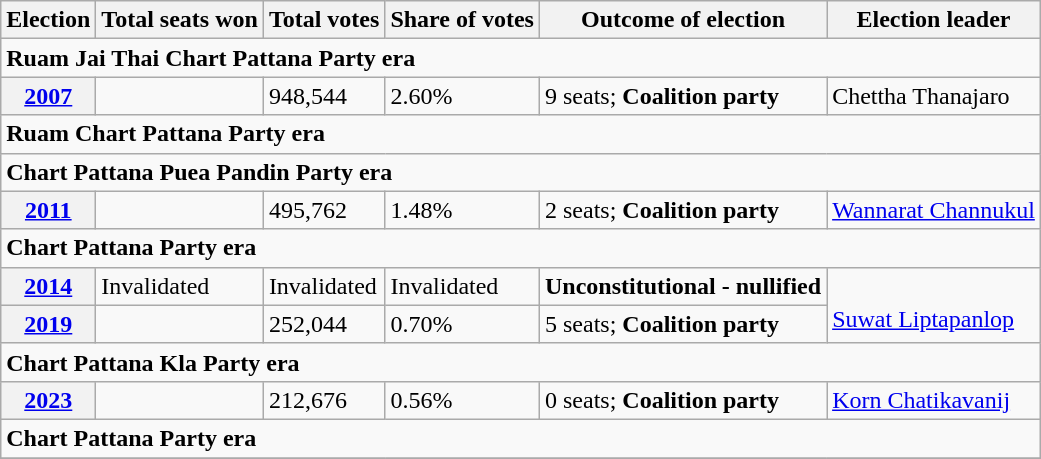<table class="wikitable">
<tr>
<th>Election</th>
<th>Total seats won</th>
<th>Total votes</th>
<th>Share of votes</th>
<th>Outcome of election</th>
<th>Election leader</th>
</tr>
<tr>
<td colspan="6"><strong>Ruam Jai Thai Chart Pattana Party era</strong></td>
</tr>
<tr>
<th><a href='#'>2007</a></th>
<td></td>
<td>948,544</td>
<td>2.60%</td>
<td>9 seats; <strong>Coalition party</strong></td>
<td>Chettha Thanajaro</td>
</tr>
<tr>
<td colspan="6"><strong>Ruam Chart Pattana Party era</strong></td>
</tr>
<tr>
<td colspan="6"><strong>Chart Pattana Puea Pandin Party era</strong></td>
</tr>
<tr>
<th><a href='#'>2011</a></th>
<td></td>
<td>495,762</td>
<td>1.48%</td>
<td>2 seats; <strong>Coalition party</strong></td>
<td><a href='#'>Wannarat Channukul</a></td>
</tr>
<tr>
<td colspan="6"><strong>Chart Pattana Party era</strong></td>
</tr>
<tr>
<th><a href='#'>2014</a></th>
<td>Invalidated</td>
<td>Invalidated</td>
<td>Invalidated</td>
<td><strong>Unconstitutional - nullified</strong></td>
<td rowspan=2><br><a href='#'>Suwat Liptapanlop</a></td>
</tr>
<tr>
<th><a href='#'>2019</a></th>
<td></td>
<td>252,044</td>
<td>0.70%</td>
<td>5 seats; <strong>Coalition party</strong></td>
</tr>
<tr>
<td colspan="6"><strong>Chart Pattana Kla Party era</strong></td>
</tr>
<tr>
<th><a href='#'>2023</a></th>
<td></td>
<td>212,676</td>
<td>0.56%</td>
<td>0 seats; <strong>Coalition party</strong></td>
<td><a href='#'>Korn Chatikavanij</a></td>
</tr>
<tr>
<td colspan="6"><strong>Chart Pattana Party era</strong></td>
</tr>
<tr>
</tr>
</table>
